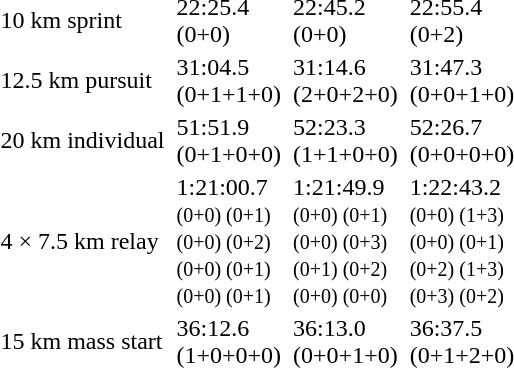<table>
<tr>
<td>10 km sprint<br></td>
<td></td>
<td>22:25.4<br>(0+0)</td>
<td></td>
<td>22:45.2<br>(0+0)</td>
<td></td>
<td>22:55.4<br>(0+2)</td>
</tr>
<tr>
<td>12.5 km pursuit<br></td>
<td></td>
<td>31:04.5<br>(0+1+1+0)</td>
<td></td>
<td>31:14.6<br>(2+0+2+0)</td>
<td></td>
<td>31:47.3<br>(0+0+1+0)</td>
</tr>
<tr>
<td>20 km individual<br></td>
<td></td>
<td>51:51.9<br>(0+1+0+0)</td>
<td></td>
<td>52:23.3<br>(1+1+0+0)</td>
<td></td>
<td>52:26.7<br>(0+0+0+0)</td>
</tr>
<tr>
<td>4 × 7.5 km relay<br></td>
<td></td>
<td>1:21:00.7<br><small>(0+0) (0+1)<br>(0+0) (0+2)<br>(0+0) (0+1)<br>(0+0) (0+1)</small></td>
<td></td>
<td>1:21:49.9<br><small>(0+0) (0+1)<br>(0+0) (0+3)<br>(0+1) (0+2)<br>(0+0) (0+0)</small></td>
<td></td>
<td>1:22:43.2<br><small>(0+0) (1+3)<br>(0+0) (0+1)<br>(0+2) (1+3)<br>(0+3) (0+2)</small></td>
</tr>
<tr>
<td>15 km mass start<br></td>
<td></td>
<td>36:12.6<br>(1+0+0+0)</td>
<td></td>
<td>36:13.0<br>(0+0+1+0)</td>
<td></td>
<td>36:37.5<br>(0+1+2+0)</td>
</tr>
</table>
